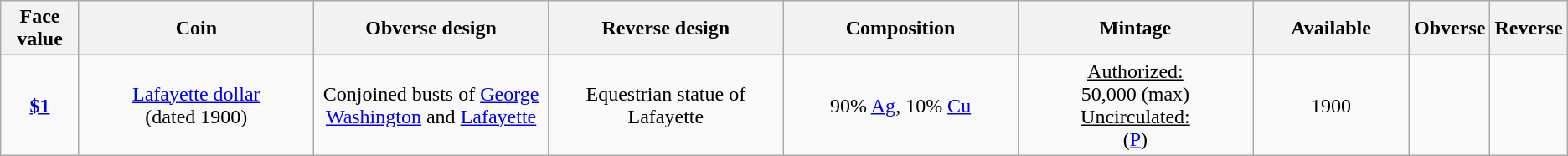<table class="wikitable">
<tr>
<th width="5%">Face value</th>
<th width="15%">Coin</th>
<th width="15%">Obverse design</th>
<th width="15%">Reverse design</th>
<th width="15%">Composition</th>
<th width="15%">Mintage</th>
<th width="10%">Available</th>
<th>Obverse</th>
<th>Reverse</th>
</tr>
<tr>
<td align="center"><strong><a href='#'>$1</a></strong></td>
<td align="center"><a href='#'>Lafayette dollar</a><br>(dated 1900)</td>
<td align="center">Conjoined busts of <a href='#'>George Washington</a> and <a href='#'>Lafayette</a></td>
<td align="center">Equestrian statue of Lafayette</td>
<td align="center">90% <a href='#'>Ag</a>, 10% <a href='#'>Cu</a></td>
<td align="center"><u>Authorized:</u><br>50,000 (max)<br><u>Uncirculated:</u><br> (<a href='#'>P</a>)</td>
<td align="center">1900</td>
<td></td>
<td></td>
</tr>
</table>
